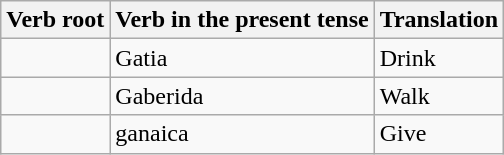<table class="wikitable">
<tr>
<th>Verb root</th>
<th>Verb in the present tense</th>
<th>Translation</th>
</tr>
<tr>
<td></td>
<td>Gatia</td>
<td>Drink</td>
</tr>
<tr>
<td></td>
<td>Gaberida</td>
<td>Walk</td>
</tr>
<tr>
<td></td>
<td>ganaica</td>
<td>Give</td>
</tr>
</table>
